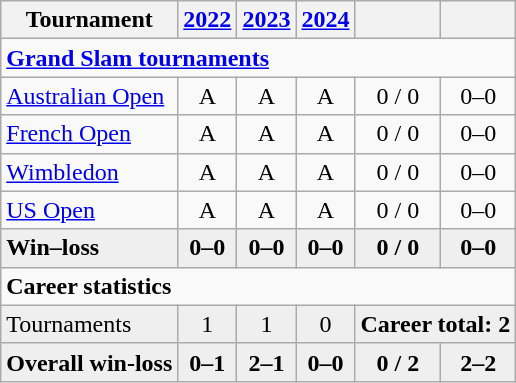<table class="wikitable" style="text-align:center">
<tr>
<th>Tournament</th>
<th><a href='#'>2022</a></th>
<th><a href='#'>2023</a></th>
<th><a href='#'>2024</a></th>
<th></th>
<th></th>
</tr>
<tr>
<td colspan="7" align="left"><strong><a href='#'>Grand Slam tournaments</a></strong></td>
</tr>
<tr>
<td align="left"><a href='#'>Australian Open</a></td>
<td>A</td>
<td>A</td>
<td>A</td>
<td>0 / 0</td>
<td>0–0</td>
</tr>
<tr>
<td align="left"><a href='#'>French Open</a></td>
<td>A</td>
<td>A</td>
<td>A</td>
<td>0 / 0</td>
<td>0–0</td>
</tr>
<tr>
<td align="left"><a href='#'>Wimbledon</a></td>
<td>A</td>
<td>A</td>
<td>A</td>
<td>0 / 0</td>
<td>0–0</td>
</tr>
<tr>
<td align="left"><a href='#'>US Open</a></td>
<td>A</td>
<td>A</td>
<td>A</td>
<td>0 / 0</td>
<td>0–0</td>
</tr>
<tr style="background:#efefef;font-weight:bold">
<td align="left">Win–loss</td>
<td>0–0</td>
<td>0–0</td>
<td>0–0</td>
<td>0 / 0</td>
<td>0–0</td>
</tr>
<tr>
<td colspan="7" align="left"><strong>Career statistics</strong></td>
</tr>
<tr bgcolor="efefef">
<td align="left">Tournaments</td>
<td>1</td>
<td>1</td>
<td>0</td>
<td colspan="3"><strong>Career total: 2</strong></td>
</tr>
<tr style="background:#efefef;font-weight:bold">
<td align="left">Overall win-loss</td>
<td>0–1</td>
<td>2–1</td>
<td>0–0</td>
<td>0 / 2</td>
<td>2–2</td>
</tr>
</table>
